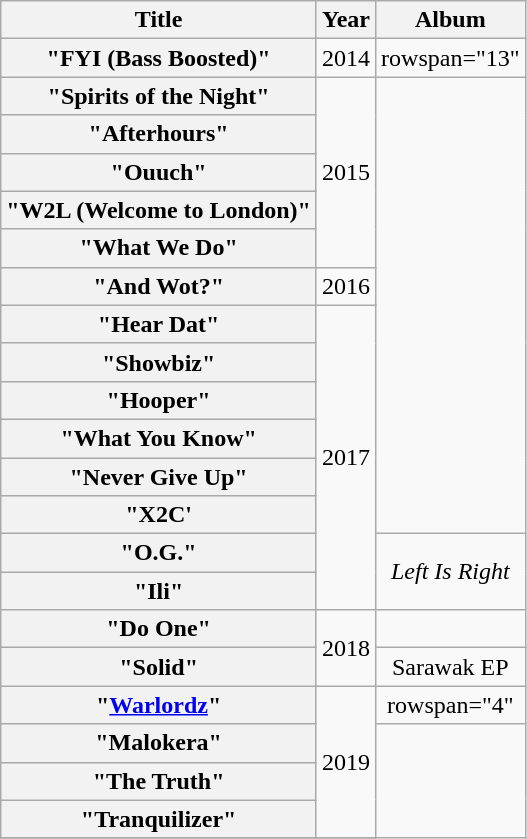<table class="wikitable plainrowheaders" style="text-align:center;">
<tr>
<th scope="col" rowspan="1">Title</th>
<th scope="col" rowspan="1">Year</th>
<th scope="col" rowspan="1">Album</th>
</tr>
<tr>
<th scope="row">"FYI (Bass Boosted)"</th>
<td>2014</td>
<td>rowspan="13" </td>
</tr>
<tr>
<th scope="row">"Spirits of the Night"</th>
<td rowspan="5">2015</td>
</tr>
<tr>
<th scope="row">"Afterhours"<br></th>
</tr>
<tr>
<th scope="row">"Ouuch"</th>
</tr>
<tr>
<th scope="row">"W2L (Welcome to London)"</th>
</tr>
<tr>
<th scope="row">"What We Do"<br></th>
</tr>
<tr>
<th scope="row">"And Wot?"</th>
<td>2016</td>
</tr>
<tr>
<th scope="row">"Hear Dat"</th>
<td rowspan="8">2017</td>
</tr>
<tr>
<th scope="row">"Showbiz"<br></th>
</tr>
<tr>
<th scope="row">"Hooper"<br></th>
</tr>
<tr>
<th scope="row">"What You Know"</th>
</tr>
<tr>
<th scope="row">"Never Give Up"</th>
</tr>
<tr>
<th scope="row">"X2C'</th>
</tr>
<tr>
<th scope="row">"O.G."</th>
<td rowspan="2"><em>Left Is Right</em></td>
</tr>
<tr>
<th scope="row">"Ili"</th>
</tr>
<tr>
<th scope="row">"Do One"</th>
<td rowspan="2">2018</td>
<td></td>
</tr>
<tr>
<th scope="row">"Solid"<br></th>
<td>Sarawak EP</td>
</tr>
<tr>
<th scope="row">"<a href='#'>Warlordz</a>"<br></th>
<td rowspan="4">2019</td>
<td>rowspan="4" </td>
</tr>
<tr>
<th scope="row">"Malokera"<br></th>
</tr>
<tr>
<th scope="row">"The Truth"</th>
</tr>
<tr>
<th scope="row">"Tranquilizer"<br></th>
</tr>
<tr>
</tr>
</table>
